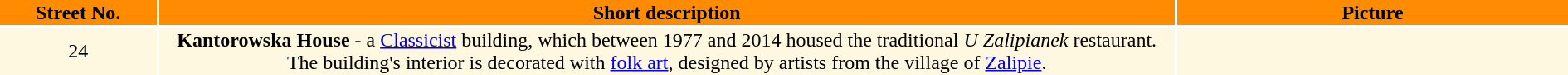<table>
<tr ---- bgcolor="#FF 8C 00">
<th width=4%>Street No.</th>
<th width=26%>Short description</th>
<th width=10%>Picture</th>
</tr>
<tr ---- bgcolor="#FFF8E1">
<td align="center">24</td>
<td align="center"><strong>Kantorowska House</strong> - a <a href='#'>Classicist</a> building, which between 1977 and 2014 housed the traditional <em>U Zalipianek</em> restaurant. The building's interior is decorated with <a href='#'>folk art</a>, designed by artists from the village of <a href='#'>Zalipie</a>.</td>
<td align="center"></td>
</tr>
</table>
